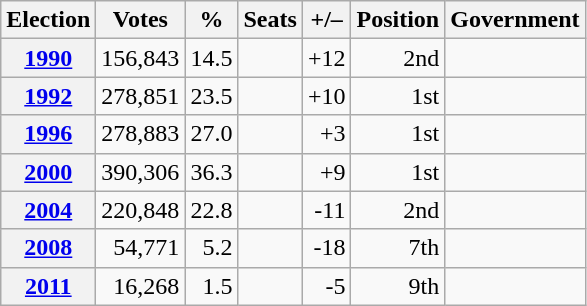<table class=wikitable style="text-align: right;">
<tr>
<th>Election</th>
<th>Votes</th>
<th>%</th>
<th>Seats</th>
<th>+/–</th>
<th>Position</th>
<th>Government</th>
</tr>
<tr>
<th><a href='#'>1990</a></th>
<td>156,843</td>
<td>14.5</td>
<td></td>
<td>+12</td>
<td>2nd</td>
<td></td>
</tr>
<tr>
<th><a href='#'>1992</a></th>
<td>278,851</td>
<td>23.5</td>
<td></td>
<td>+10</td>
<td>1st</td>
<td></td>
</tr>
<tr>
<th><a href='#'>1996</a></th>
<td>278,883</td>
<td>27.0</td>
<td></td>
<td>+3</td>
<td>1st</td>
<td></td>
</tr>
<tr>
<th><a href='#'>2000</a></th>
<td>390,306</td>
<td>36.3</td>
<td></td>
<td>+9</td>
<td>1st</td>
<td></td>
</tr>
<tr>
<th><a href='#'>2004</a></th>
<td>220,848</td>
<td>22.8</td>
<td></td>
<td>-11</td>
<td>2nd</td>
<td></td>
</tr>
<tr>
<th><a href='#'>2008</a></th>
<td>54,771</td>
<td>5.2</td>
<td></td>
<td>-18</td>
<td>7th</td>
<td></td>
</tr>
<tr>
<th><a href='#'>2011</a></th>
<td>16,268</td>
<td>1.5</td>
<td></td>
<td>-5</td>
<td>9th</td>
<td></td>
</tr>
</table>
